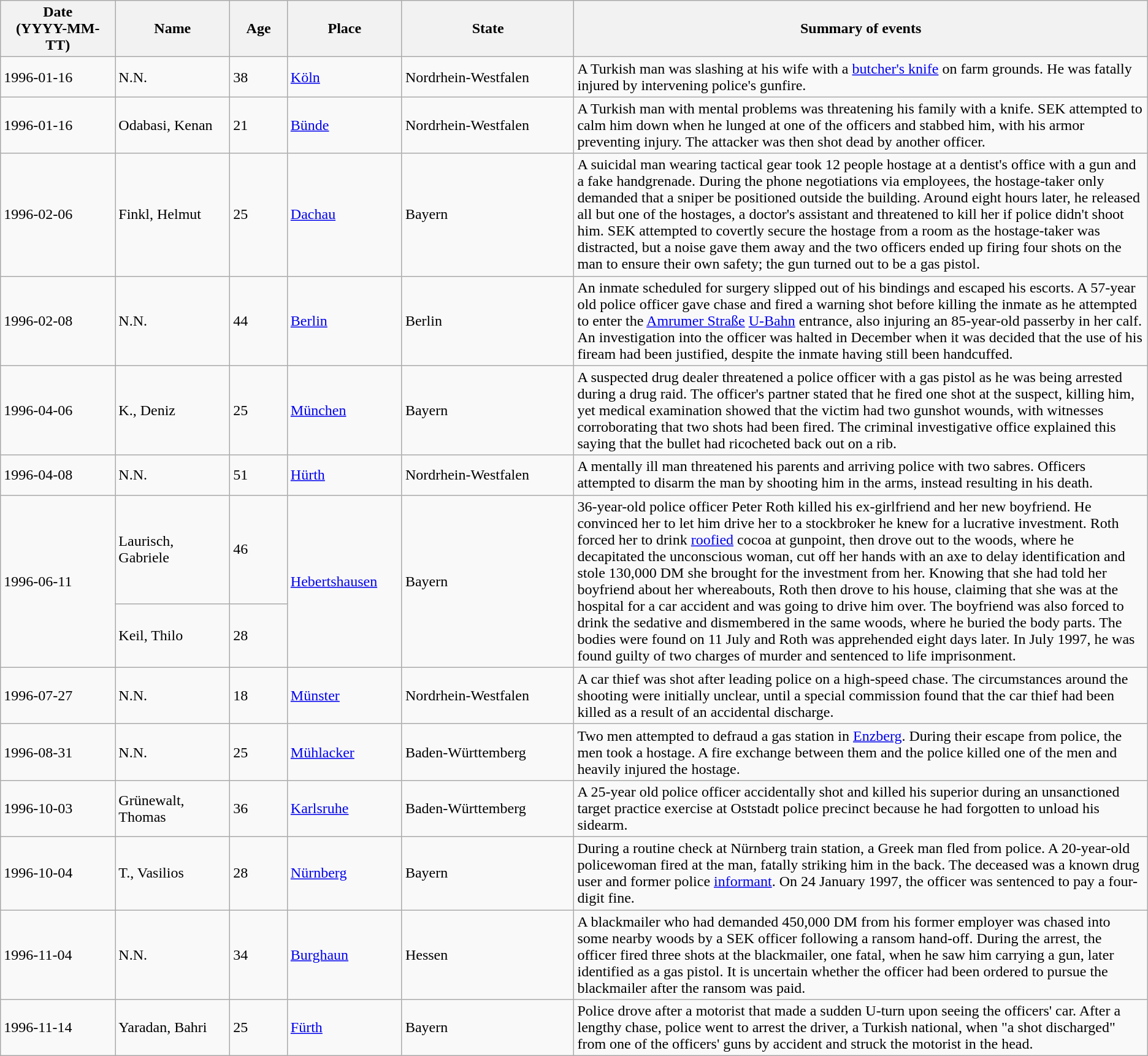<table class="wikitable sortable static-row-numbers static-row-header-text">
<tr>
<th style="width:10%;">Date<br>(YYYY-MM-TT)</th>
<th style="width:10%;">Name</th>
<th style="width:5%;">Age</th>
<th style="width:10%;">Place</th>
<th style="width:15%;">State</th>
<th style="width:50%;">Summary of events</th>
</tr>
<tr>
<td>1996-01-16</td>
<td>N.N.</td>
<td>38</td>
<td><a href='#'>Köln</a></td>
<td>Nordrhein-Westfalen</td>
<td>A Turkish man was slashing at his wife with a <a href='#'>butcher's knife</a> on farm grounds. He was fatally injured by intervening police's gunfire.</td>
</tr>
<tr>
<td>1996-01-16</td>
<td>Odabasi, Kenan</td>
<td>21</td>
<td><a href='#'>Bünde</a></td>
<td>Nordrhein-Westfalen</td>
<td>A Turkish man with mental problems was threatening his family with a knife. SEK attempted to calm him down when he lunged at one of the officers and stabbed him, with his armor preventing injury. The attacker was then shot dead by another officer.</td>
</tr>
<tr>
<td>1996-02-06</td>
<td>Finkl, Helmut</td>
<td>25</td>
<td><a href='#'>Dachau</a></td>
<td>Bayern</td>
<td>A suicidal man wearing tactical gear took 12 people hostage at a dentist's office with a gun and a fake handgrenade. During the phone negotiations via employees, the hostage-taker only demanded that a sniper be positioned outside the building. Around eight hours later, he released all but one of the hostages, a doctor's assistant and threatened to kill her if police didn't shoot him. SEK attempted to covertly secure the hostage from a room as the hostage-taker was distracted, but a noise gave them away and the two officers ended up firing four shots on the man to ensure their own safety; the gun turned out to be a gas pistol.</td>
</tr>
<tr>
<td>1996-02-08</td>
<td>N.N.</td>
<td>44</td>
<td><a href='#'>Berlin</a></td>
<td>Berlin</td>
<td>An inmate scheduled for surgery slipped out of his bindings and escaped his escorts. A 57-year old police officer gave chase and fired a warning shot before killing the inmate as he attempted to enter the <a href='#'>Amrumer Straße</a> <a href='#'>U-Bahn</a> entrance, also injuring an 85-year-old passerby in her calf. An investigation into the officer was halted in December when it was decided that the use of his fiream had been justified, despite the inmate having still been handcuffed.</td>
</tr>
<tr>
<td>1996-04-06</td>
<td>K., Deniz</td>
<td>25</td>
<td><a href='#'>München</a></td>
<td>Bayern</td>
<td>A suspected drug dealer threatened a police officer with a gas pistol as he was being arrested during a drug raid. The officer's partner stated that he fired one shot at the suspect, killing him, yet medical examination showed that the victim had two gunshot wounds, with witnesses corroborating that two shots had been fired. The criminal investigative office explained this saying that the bullet had ricocheted back out on a rib.</td>
</tr>
<tr>
<td>1996-04-08</td>
<td>N.N.</td>
<td>51</td>
<td><a href='#'>Hürth</a></td>
<td>Nordrhein-Westfalen</td>
<td>A mentally ill man threatened his parents and arriving police with two sabres. Officers attempted to disarm the man by shooting him in the arms, instead resulting in his death.</td>
</tr>
<tr>
<td rowspan=2>1996-06-11</td>
<td>Laurisch, Gabriele</td>
<td>46</td>
<td rowspan=2><a href='#'>Hebertshausen</a></td>
<td rowspan=2>Bayern</td>
<td rowspan=2>36-year-old police officer Peter Roth killed his ex-girlfriend and her new boyfriend. He convinced her to let him drive her to a stockbroker he knew for a lucrative investment. Roth forced her to drink <a href='#'>roofied</a> cocoa at gunpoint, then drove out to the woods, where he decapitated the unconscious woman, cut off her hands with an axe to delay identification and stole 130,000 DM she brought for the investment from her. Knowing that she had told her boyfriend about her whereabouts, Roth then drove to his house, claiming that she was at the hospital for a car accident and was going to drive him over. The boyfriend was also forced to drink the sedative and dismembered in the same woods, where he buried the body parts. The bodies were found on 11 July and Roth was apprehended eight days later. In July 1997, he was found guilty of two charges of murder and sentenced to life imprisonment.</td>
</tr>
<tr>
<td>Keil, Thilo</td>
<td>28</td>
</tr>
<tr>
<td>1996-07-27</td>
<td>N.N.</td>
<td>18</td>
<td><a href='#'>Münster</a></td>
<td>Nordrhein-Westfalen</td>
<td>A car thief was shot after leading police on a high-speed chase. The circumstances around the shooting were initially unclear, until a special commission found that the car thief had been killed as a result of an accidental discharge.</td>
</tr>
<tr>
<td>1996-08-31</td>
<td>N.N.</td>
<td>25</td>
<td><a href='#'>Mühlacker</a></td>
<td>Baden-Württemberg</td>
<td>Two men attempted to defraud a gas station in <a href='#'>Enzberg</a>. During their escape from police, the men took a hostage. A fire exchange between them and the police killed one of the men and heavily injured the hostage.</td>
</tr>
<tr>
<td>1996-10-03</td>
<td>Grünewalt, Thomas</td>
<td>36</td>
<td><a href='#'>Karlsruhe</a></td>
<td>Baden-Württemberg</td>
<td>A 25-year old police officer accidentally shot and killed his superior during an unsanctioned target practice exercise at Oststadt police precinct because he had forgotten to unload his sidearm.</td>
</tr>
<tr>
<td>1996-10-04</td>
<td>T., Vasilios</td>
<td>28</td>
<td><a href='#'>Nürnberg</a></td>
<td>Bayern</td>
<td>During a routine check at Nürnberg train station, a Greek man fled from police. A 20-year-old policewoman fired at the man, fatally striking him in the back. The deceased was a known drug user and former police <a href='#'>informant</a>. On 24 January 1997, the officer was sentenced to pay a four-digit fine.</td>
</tr>
<tr>
<td>1996-11-04</td>
<td>N.N.</td>
<td>34</td>
<td><a href='#'>Burghaun</a></td>
<td>Hessen</td>
<td>A blackmailer who had demanded 450,000 DM from his former employer was chased into some nearby woods by a SEK officer following a ransom hand-off. During the arrest, the officer fired three shots at the blackmailer, one fatal, when he saw him carrying a gun, later identified as a gas pistol. It is uncertain whether the officer had been ordered to pursue the blackmailer after the ransom was paid.</td>
</tr>
<tr>
<td>1996-11-14</td>
<td>Yaradan, Bahri</td>
<td>25</td>
<td><a href='#'>Fürth</a></td>
<td>Bayern</td>
<td>Police drove after a motorist that made a sudden U-turn upon seeing the officers' car. After a lengthy chase, police went to arrest the driver, a Turkish national, when "a shot discharged" from one of the officers' guns by accident and struck the motorist in the head.</td>
</tr>
</table>
